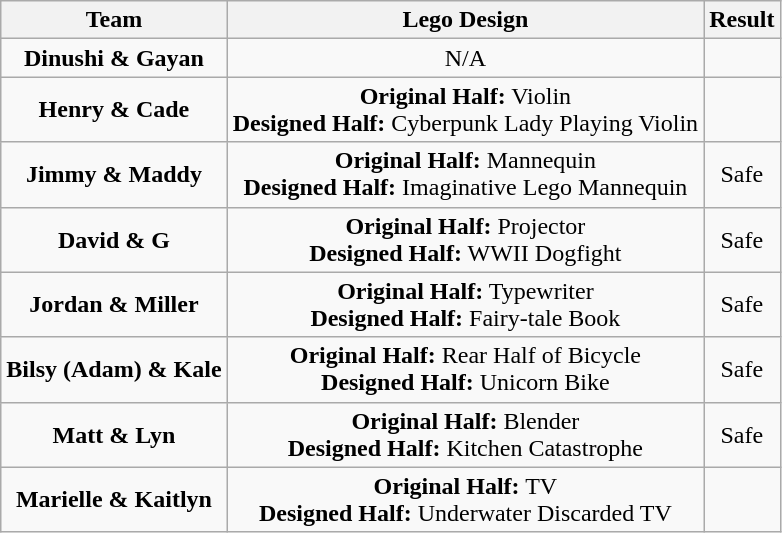<table class="wikitable" style="text-align:center">
<tr valign="top">
<th>Team</th>
<th>Lego Design</th>
<th>Result</th>
</tr>
<tr>
<td><strong>Dinushi & Gayan</strong></td>
<td>N/A</td>
<td></td>
</tr>
<tr>
<td><strong>Henry & Cade</strong></td>
<td><strong>Original Half:</strong>  Violin<br><strong>Designed Half:</strong> Cyberpunk Lady Playing Violin</td>
<td></td>
</tr>
<tr>
<td><strong>Jimmy & Maddy</strong></td>
<td><strong>Original Half:</strong> Mannequin<br><strong>Designed Half:</strong> Imaginative Lego Mannequin</td>
<td>Safe</td>
</tr>
<tr>
<td><strong>David & G</strong></td>
<td><strong>Original Half:</strong> Projector<br><strong>Designed Half:</strong>  WWII Dogfight</td>
<td>Safe</td>
</tr>
<tr>
<td><strong>Jordan & Miller</strong></td>
<td><strong>Original Half:</strong> Typewriter<br><strong>Designed Half:</strong> Fairy-tale Book</td>
<td>Safe</td>
</tr>
<tr>
<td><strong>Bilsy (Adam) & Kale</strong></td>
<td><strong>Original Half:</strong> Rear Half of Bicycle<br><strong>Designed Half:</strong> Unicorn Bike</td>
<td>Safe</td>
</tr>
<tr>
<td><strong>Matt & Lyn</strong></td>
<td><strong>Original Half:</strong> Blender<br><strong>Designed Half:</strong> Kitchen Catastrophe</td>
<td>Safe</td>
</tr>
<tr>
<td><strong>Marielle & Kaitlyn</strong></td>
<td><strong>Original Half:</strong> TV<br><strong>Designed Half:</strong> Underwater Discarded TV</td>
<td></td>
</tr>
</table>
